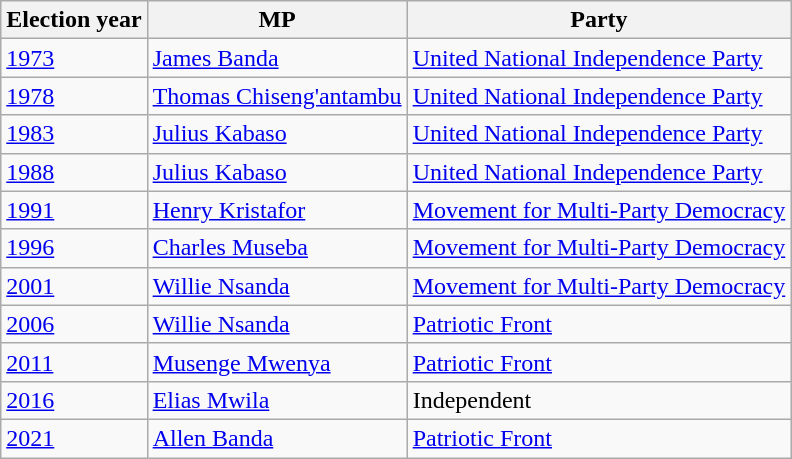<table class=wikitable>
<tr>
<th>Election year</th>
<th>MP</th>
<th>Party</th>
</tr>
<tr>
<td><a href='#'>1973</a></td>
<td><a href='#'>James Banda</a></td>
<td><a href='#'>United National Independence Party</a></td>
</tr>
<tr>
<td><a href='#'>1978</a></td>
<td><a href='#'>Thomas Chiseng'antambu</a></td>
<td><a href='#'>United National Independence Party</a></td>
</tr>
<tr>
<td><a href='#'>1983</a></td>
<td><a href='#'>Julius Kabaso</a></td>
<td><a href='#'>United National Independence Party</a></td>
</tr>
<tr>
<td><a href='#'>1988</a></td>
<td><a href='#'>Julius Kabaso</a></td>
<td><a href='#'>United National Independence Party</a></td>
</tr>
<tr>
<td><a href='#'>1991</a></td>
<td><a href='#'>Henry Kristafor</a></td>
<td><a href='#'>Movement for Multi-Party Democracy</a></td>
</tr>
<tr>
<td><a href='#'>1996</a></td>
<td><a href='#'>Charles Museba</a></td>
<td><a href='#'>Movement for Multi-Party Democracy</a></td>
</tr>
<tr>
<td><a href='#'>2001</a></td>
<td><a href='#'>Willie Nsanda</a></td>
<td><a href='#'>Movement for Multi-Party Democracy</a></td>
</tr>
<tr>
<td><a href='#'>2006</a></td>
<td><a href='#'>Willie Nsanda</a></td>
<td><a href='#'>Patriotic Front</a></td>
</tr>
<tr>
<td><a href='#'>2011</a></td>
<td><a href='#'>Musenge Mwenya</a></td>
<td><a href='#'>Patriotic Front</a></td>
</tr>
<tr>
<td><a href='#'>2016</a></td>
<td><a href='#'>Elias Mwila</a></td>
<td>Independent</td>
</tr>
<tr>
<td><a href='#'>2021</a></td>
<td><a href='#'>Allen Banda</a></td>
<td><a href='#'>Patriotic Front</a></td>
</tr>
</table>
